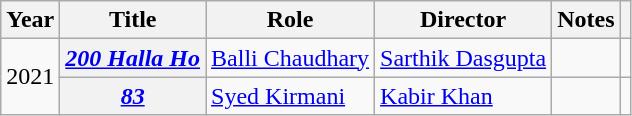<table class="wikitable sortable">
<tr>
<th>Year</th>
<th>Title</th>
<th>Role</th>
<th>Director</th>
<th>Notes</th>
<th></th>
</tr>
<tr>
<td rowspan=2>2021</td>
<th><em><a href='#'>200 Halla Ho</a></em></th>
<td><a href='#'>Balli Chaudhary</a></td>
<td><a href='#'>Sarthik Dasgupta</a></td>
<td></td>
<td></td>
</tr>
<tr>
<th><em><a href='#'>83</a></em></th>
<td><a href='#'>Syed Kirmani</a></td>
<td><a href='#'>Kabir Khan</a></td>
<td></td>
<td></td>
</tr>
</table>
